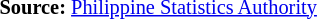<table style="font-size:85%;" '|>
<tr>
<td><br><p>
<strong>Source:</strong> <a href='#'>Philippine Statistics Authority</a>
</p></td>
</tr>
</table>
